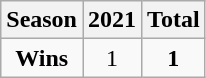<table class="wikitable">
<tr>
<th><strong>Season</strong></th>
<th>2021</th>
<th><strong>Total</strong></th>
</tr>
<tr align=center>
<td><strong>Wins</strong></td>
<td>1</td>
<td><strong>1</strong></td>
</tr>
</table>
